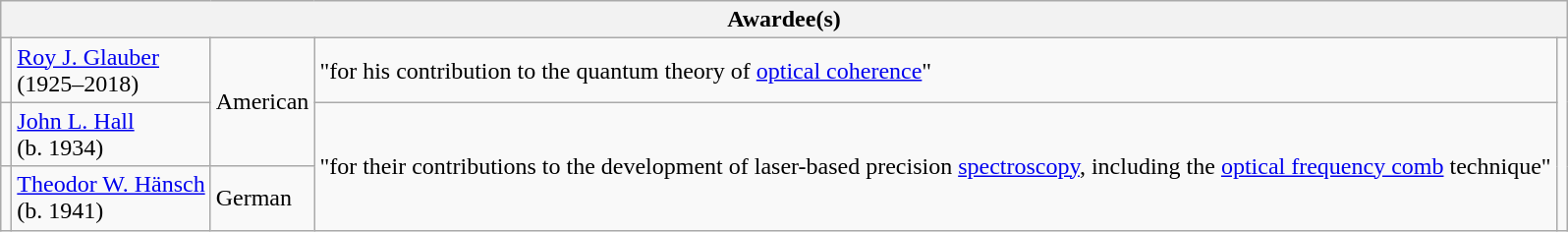<table class="wikitable">
<tr>
<th colspan="5">Awardee(s)</th>
</tr>
<tr>
<td></td>
<td><a href='#'>Roy J. Glauber</a><br>(1925–2018)</td>
<td rowspan="2"> American</td>
<td>"for his contribution to the quantum theory of <a href='#'>optical coherence</a>"</td>
<td rowspan="3"></td>
</tr>
<tr>
<td></td>
<td><a href='#'>John L. Hall</a><br>(b. 1934)</td>
<td rowspan="2">"for their contributions to the development of laser-based precision <a href='#'>spectroscopy</a>, including the <a href='#'>optical frequency comb</a> technique"</td>
</tr>
<tr>
<td></td>
<td><a href='#'>Theodor W. Hänsch</a><br>(b. 1941)</td>
<td> German</td>
</tr>
</table>
